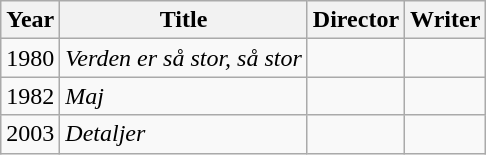<table class="wikitable">
<tr>
<th>Year</th>
<th>Title</th>
<th>Director</th>
<th>Writer</th>
</tr>
<tr>
<td>1980</td>
<td><em>Verden er så stor, så stor</em></td>
<td></td>
<td></td>
</tr>
<tr>
<td>1982</td>
<td><em>Maj</em></td>
<td></td>
<td></td>
</tr>
<tr>
<td>2003</td>
<td><em>Detaljer</em></td>
<td></td>
<td></td>
</tr>
</table>
